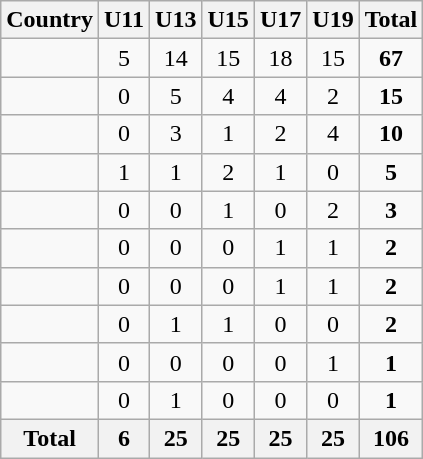<table class="sortable wikitable">
<tr>
<th>Country</th>
<th>U11</th>
<th>U13</th>
<th>U15</th>
<th>U17</th>
<th>U19</th>
<th>Total</th>
</tr>
<tr>
<td></td>
<td align="center">5</td>
<td align="center">14</td>
<td align="center">15</td>
<td align="center">18</td>
<td align="center">15</td>
<td align="center"><strong>67</strong></td>
</tr>
<tr>
<td></td>
<td align="center">0</td>
<td align="center">5</td>
<td align="center">4</td>
<td align="center">4</td>
<td align="center">2</td>
<td align="center"><strong>15</strong></td>
</tr>
<tr>
<td></td>
<td align="center">0</td>
<td align="center">3</td>
<td align="center">1</td>
<td align="center">2</td>
<td align="center">4</td>
<td align="center"><strong>10</strong></td>
</tr>
<tr>
<td></td>
<td align="center">1</td>
<td align="center">1</td>
<td align="center">2</td>
<td align="center">1</td>
<td align="center">0</td>
<td align="center"><strong>5</strong></td>
</tr>
<tr>
<td></td>
<td align="center">0</td>
<td align="center">0</td>
<td align="center">1</td>
<td align="center">0</td>
<td align="center">2</td>
<td align="center"><strong>3</strong></td>
</tr>
<tr>
<td></td>
<td align="center">0</td>
<td align="center">0</td>
<td align="center">0</td>
<td align="center">1</td>
<td align="center">1</td>
<td align="center"><strong>2</strong></td>
</tr>
<tr>
<td></td>
<td align="center">0</td>
<td align="center">0</td>
<td align="center">0</td>
<td align="center">1</td>
<td align="center">1</td>
<td align="center"><strong>2</strong></td>
</tr>
<tr>
<td></td>
<td align="center">0</td>
<td align="center">1</td>
<td align="center">1</td>
<td align="center">0</td>
<td align="center">0</td>
<td align="center"><strong>2</strong></td>
</tr>
<tr>
<td></td>
<td align="center">0</td>
<td align="center">0</td>
<td align="center">0</td>
<td align="center">0</td>
<td align="center">1</td>
<td align="center"><strong>1</strong></td>
</tr>
<tr>
<td></td>
<td align="center">0</td>
<td align="center">1</td>
<td align="center">0</td>
<td align="center">0</td>
<td align="center">0</td>
<td align="center"><strong>1</strong></td>
</tr>
<tr>
<th>Total</th>
<th>6</th>
<th>25</th>
<th>25</th>
<th>25</th>
<th>25</th>
<th>106</th>
</tr>
</table>
